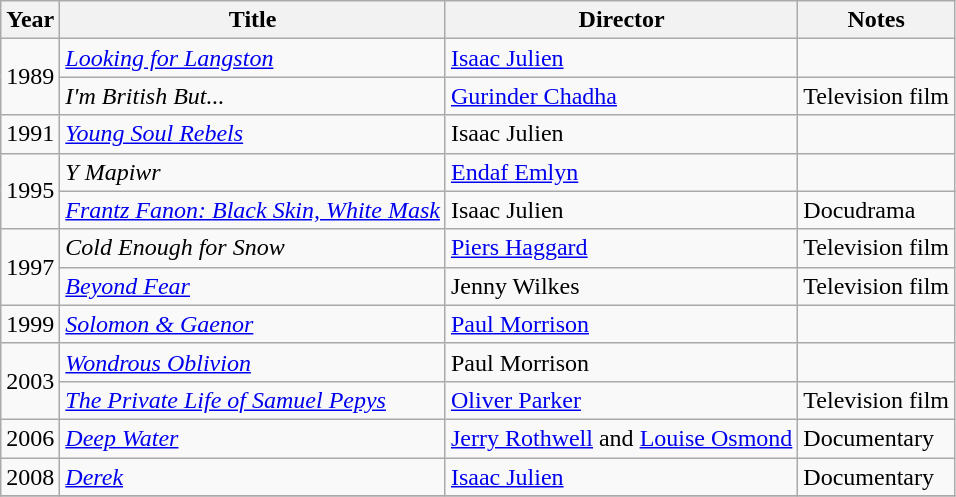<table class="wikitable">
<tr>
<th>Year</th>
<th>Title</th>
<th>Director</th>
<th>Notes</th>
</tr>
<tr>
<td rowspan="2">1989</td>
<td><em><a href='#'>Looking for Langston</a></em></td>
<td><a href='#'>Isaac Julien</a></td>
<td></td>
</tr>
<tr>
<td><em>I'm British But...</em></td>
<td><a href='#'>Gurinder Chadha</a></td>
<td>Television film</td>
</tr>
<tr>
<td>1991</td>
<td><em><a href='#'>Young Soul Rebels</a></em></td>
<td>Isaac Julien</td>
<td></td>
</tr>
<tr>
<td rowspan="2">1995</td>
<td><em>Y Mapiwr</em></td>
<td><a href='#'>Endaf Emlyn</a></td>
<td></td>
</tr>
<tr>
<td><em><a href='#'>Frantz Fanon: Black Skin, White Mask</a></em></td>
<td>Isaac Julien</td>
<td>Docudrama</td>
</tr>
<tr>
<td rowspan="2">1997</td>
<td><em>Cold Enough for Snow</em></td>
<td><a href='#'>Piers Haggard</a></td>
<td>Television film</td>
</tr>
<tr>
<td><em><a href='#'>Beyond Fear</a></em></td>
<td>Jenny Wilkes</td>
<td>Television film</td>
</tr>
<tr>
<td>1999</td>
<td><em><a href='#'>Solomon & Gaenor</a></em></td>
<td><a href='#'>Paul Morrison</a></td>
<td></td>
</tr>
<tr>
<td rowspan="2">2003</td>
<td><em><a href='#'>Wondrous Oblivion</a></em></td>
<td>Paul Morrison</td>
<td></td>
</tr>
<tr>
<td><em><a href='#'>The Private Life of Samuel Pepys</a></em></td>
<td><a href='#'>Oliver Parker</a></td>
<td>Television film</td>
</tr>
<tr>
<td>2006</td>
<td><em><a href='#'>Deep Water</a></em></td>
<td><a href='#'>Jerry Rothwell</a> and <a href='#'>Louise Osmond</a></td>
<td>Documentary</td>
</tr>
<tr>
<td>2008</td>
<td><em><a href='#'>Derek</a></em></td>
<td><a href='#'>Isaac Julien</a></td>
<td>Documentary</td>
</tr>
<tr>
</tr>
</table>
